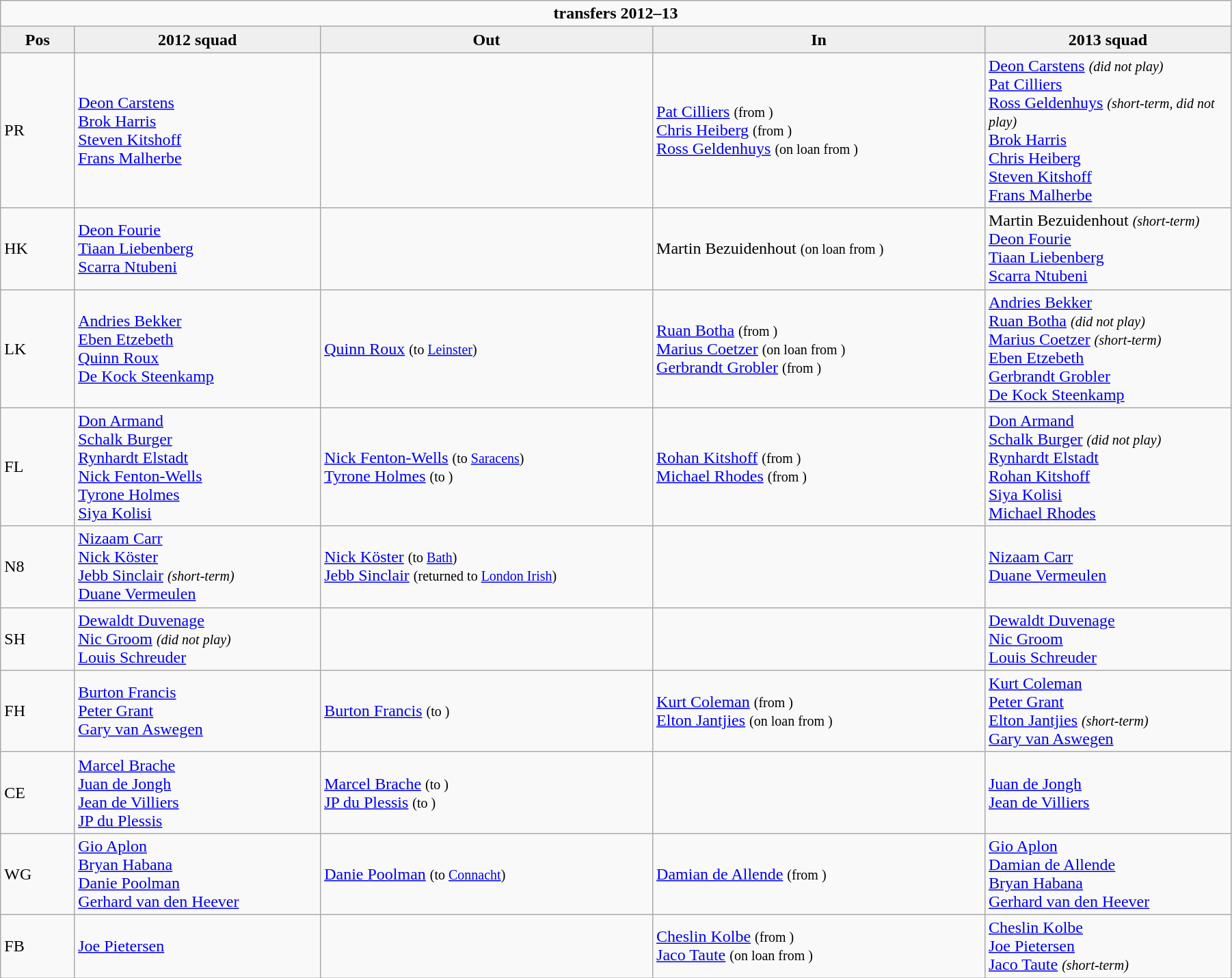<table class="wikitable" style="text-align: left; width:95%">
<tr>
<td colspan="100%" style="text-align:center;"><strong> transfers 2012–13</strong></td>
</tr>
<tr>
<th style="background:#efefef; width:6%;">Pos</th>
<th style="background:#efefef; width:20%;">2012 squad</th>
<th style="background:#efefef; width:27%;">Out</th>
<th style="background:#efefef; width:27%;">In</th>
<th style="background:#efefef; width:20%;">2013 squad</th>
</tr>
<tr>
<td>PR</td>
<td> <a href='#'>Deon Carstens</a><br><a href='#'>Brok Harris</a><br><a href='#'>Steven Kitshoff</a><br><a href='#'>Frans Malherbe</a></td>
<td></td>
<td>  <a href='#'>Pat Cilliers</a> <small>(from )</small><br> <a href='#'>Chris Heiberg</a> <small>(from )</small><br> <a href='#'>Ross Geldenhuys</a> <small>(on loan from )</small></td>
<td> <a href='#'>Deon Carstens</a> <small><em>(did not play)</em></small><br><a href='#'>Pat Cilliers</a><br><a href='#'>Ross Geldenhuys</a> <small><em>(short-term, did not play)</em></small><br><a href='#'>Brok Harris</a><br><a href='#'>Chris Heiberg</a><br><a href='#'>Steven Kitshoff</a><br><a href='#'>Frans Malherbe</a></td>
</tr>
<tr>
<td>HK</td>
<td> <a href='#'>Deon Fourie</a><br><a href='#'>Tiaan Liebenberg</a><br><a href='#'>Scarra Ntubeni</a></td>
<td></td>
<td>  Martin Bezuidenhout <small>(on loan from )</small></td>
<td> Martin Bezuidenhout <small><em>(short-term)</em></small><br><a href='#'>Deon Fourie</a><br><a href='#'>Tiaan Liebenberg</a><br><a href='#'>Scarra Ntubeni</a></td>
</tr>
<tr>
<td>LK</td>
<td> <a href='#'>Andries Bekker</a><br><a href='#'>Eben Etzebeth</a><br><a href='#'>Quinn Roux</a><br><a href='#'>De Kock Steenkamp</a></td>
<td>  <a href='#'>Quinn Roux</a> <small>(to  <a href='#'>Leinster</a>)</small></td>
<td>  <a href='#'>Ruan Botha</a> <small>(from )</small><br> <a href='#'>Marius Coetzer</a> <small>(on loan from )</small><br> <a href='#'>Gerbrandt Grobler</a> <small>(from )</small></td>
<td> <a href='#'>Andries Bekker</a><br><a href='#'>Ruan Botha</a> <small><em>(did not play)</em></small><br><a href='#'>Marius Coetzer</a> <small><em>(short-term)</em></small><br><a href='#'>Eben Etzebeth</a><br><a href='#'>Gerbrandt Grobler</a><br><a href='#'>De Kock Steenkamp</a></td>
</tr>
<tr>
<td>FL</td>
<td> <a href='#'>Don Armand</a><br><a href='#'>Schalk Burger</a><br><a href='#'>Rynhardt Elstadt</a><br><a href='#'>Nick Fenton-Wells</a><br><a href='#'>Tyrone Holmes</a><br><a href='#'>Siya Kolisi</a></td>
<td>  <a href='#'>Nick Fenton-Wells</a> <small>(to  <a href='#'>Saracens</a>)</small><br> <a href='#'>Tyrone Holmes</a> <small>(to )</small></td>
<td>  <a href='#'>Rohan Kitshoff</a> <small>(from )</small><br> <a href='#'>Michael Rhodes</a> <small>(from )</small></td>
<td> <a href='#'>Don Armand</a><br><a href='#'>Schalk Burger</a> <small><em>(did not play)</em></small><br><a href='#'>Rynhardt Elstadt</a><br><a href='#'>Rohan Kitshoff</a><br><a href='#'>Siya Kolisi</a><br><a href='#'>Michael Rhodes</a></td>
</tr>
<tr>
<td>N8</td>
<td> <a href='#'>Nizaam Carr</a><br><a href='#'>Nick Köster</a><br><a href='#'>Jebb Sinclair</a> <small><em>(short-term)</em></small><br><a href='#'>Duane Vermeulen</a></td>
<td>  <a href='#'>Nick Köster</a> <small>(to  <a href='#'>Bath</a>)</small><br> <a href='#'>Jebb Sinclair</a> <small>(returned to  <a href='#'>London Irish</a>)</small></td>
<td></td>
<td> <a href='#'>Nizaam Carr</a><br><a href='#'>Duane Vermeulen</a></td>
</tr>
<tr>
<td>SH</td>
<td> <a href='#'>Dewaldt Duvenage</a><br><a href='#'>Nic Groom</a> <small><em>(did not play)</em></small><br><a href='#'>Louis Schreuder</a></td>
<td></td>
<td></td>
<td> <a href='#'>Dewaldt Duvenage</a><br><a href='#'>Nic Groom</a><br><a href='#'>Louis Schreuder</a></td>
</tr>
<tr>
<td>FH</td>
<td> <a href='#'>Burton Francis</a><br><a href='#'>Peter Grant</a><br><a href='#'>Gary van Aswegen</a></td>
<td>  <a href='#'>Burton Francis</a> <small>(to )</small></td>
<td>  <a href='#'>Kurt Coleman</a> <small>(from )</small><br> <a href='#'>Elton Jantjies</a> <small>(on loan from )</small></td>
<td> <a href='#'>Kurt Coleman</a><br><a href='#'>Peter Grant</a><br><a href='#'>Elton Jantjies</a> <small><em>(short-term)</em></small><br><a href='#'>Gary van Aswegen</a></td>
</tr>
<tr>
<td>CE</td>
<td> <a href='#'>Marcel Brache</a><br><a href='#'>Juan de Jongh</a><br><a href='#'>Jean de Villiers</a><br><a href='#'>JP du Plessis</a></td>
<td>  <a href='#'>Marcel Brache</a> <small>(to )</small><br> <a href='#'>JP du Plessis</a> <small>(to )</small></td>
<td></td>
<td> <a href='#'>Juan de Jongh</a><br><a href='#'>Jean de Villiers</a></td>
</tr>
<tr>
<td>WG</td>
<td> <a href='#'>Gio Aplon</a><br><a href='#'>Bryan Habana</a><br><a href='#'>Danie Poolman</a><br><a href='#'>Gerhard van den Heever</a></td>
<td>  <a href='#'>Danie Poolman</a> <small>(to  <a href='#'>Connacht</a>)</small></td>
<td>  <a href='#'>Damian de Allende</a> <small>(from )</small></td>
<td> <a href='#'>Gio Aplon</a><br><a href='#'>Damian de Allende</a><br><a href='#'>Bryan Habana</a><br><a href='#'>Gerhard van den Heever</a></td>
</tr>
<tr>
<td>FB</td>
<td> <a href='#'>Joe Pietersen</a></td>
<td></td>
<td>  <a href='#'>Cheslin Kolbe</a> <small>(from )</small><br> <a href='#'>Jaco Taute</a> <small>(on loan from )</small></td>
<td> <a href='#'>Cheslin Kolbe</a><br><a href='#'>Joe Pietersen</a><br><a href='#'>Jaco Taute</a> <small><em>(short-term)</em></small></td>
</tr>
</table>
